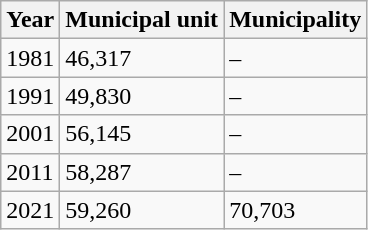<table class="wikitable">
<tr>
<th>Year</th>
<th>Municipal unit</th>
<th>Municipality</th>
</tr>
<tr>
<td>1981</td>
<td>46,317</td>
<td>–</td>
</tr>
<tr>
<td>1991</td>
<td>49,830</td>
<td>–</td>
</tr>
<tr>
<td>2001</td>
<td>56,145</td>
<td>–</td>
</tr>
<tr>
<td>2011</td>
<td>58,287</td>
<td>–</td>
</tr>
<tr>
<td>2021</td>
<td>59,260</td>
<td>70,703</td>
</tr>
</table>
